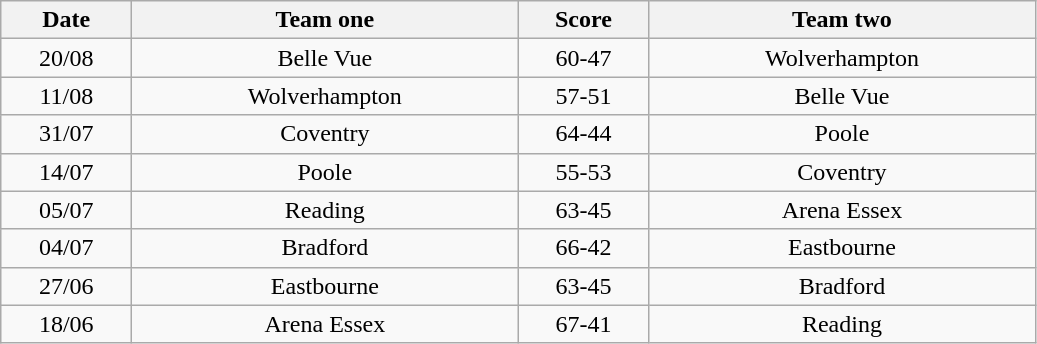<table class="wikitable" style="text-align: center">
<tr>
<th width=80>Date</th>
<th width=250>Team one</th>
<th width=80>Score</th>
<th width=250>Team two</th>
</tr>
<tr>
<td>20/08</td>
<td>Belle Vue</td>
<td>60-47</td>
<td>Wolverhampton</td>
</tr>
<tr>
<td>11/08</td>
<td>Wolverhampton</td>
<td>57-51</td>
<td>Belle Vue</td>
</tr>
<tr>
<td>31/07</td>
<td>Coventry</td>
<td>64-44</td>
<td>Poole</td>
</tr>
<tr>
<td>14/07</td>
<td>Poole</td>
<td>55-53</td>
<td>Coventry</td>
</tr>
<tr>
<td>05/07</td>
<td>Reading</td>
<td>63-45</td>
<td>Arena Essex</td>
</tr>
<tr>
<td>04/07</td>
<td>Bradford</td>
<td>66-42</td>
<td>Eastbourne</td>
</tr>
<tr>
<td>27/06</td>
<td>Eastbourne</td>
<td>63-45</td>
<td>Bradford</td>
</tr>
<tr>
<td>18/06</td>
<td>Arena Essex</td>
<td>67-41</td>
<td>Reading</td>
</tr>
</table>
